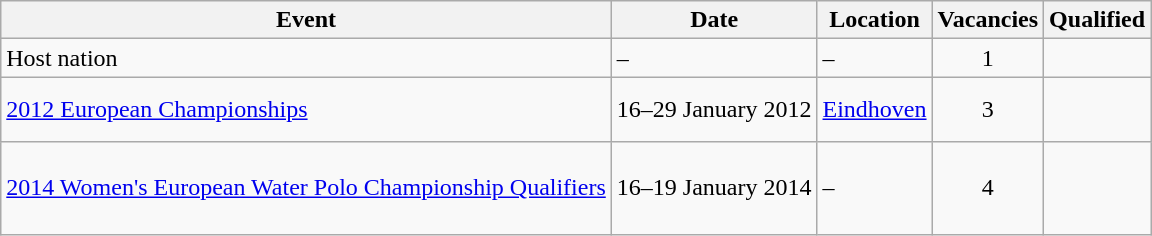<table class="wikitable">
<tr>
<th>Event</th>
<th>Date</th>
<th>Location</th>
<th>Vacancies</th>
<th>Qualified</th>
</tr>
<tr>
<td>Host nation</td>
<td>–</td>
<td>–</td>
<td align=center>1</td>
<td></td>
</tr>
<tr>
<td><a href='#'>2012 European Championships</a></td>
<td>16–29 January 2012</td>
<td> <a href='#'>Eindhoven</a></td>
<td align=center>3</td>
<td><br><br></td>
</tr>
<tr>
<td><a href='#'>2014 Women's European Water Polo Championship Qualifiers</a></td>
<td>16–19 January 2014</td>
<td>–</td>
<td align=center>4</td>
<td><br><br><br></td>
</tr>
</table>
